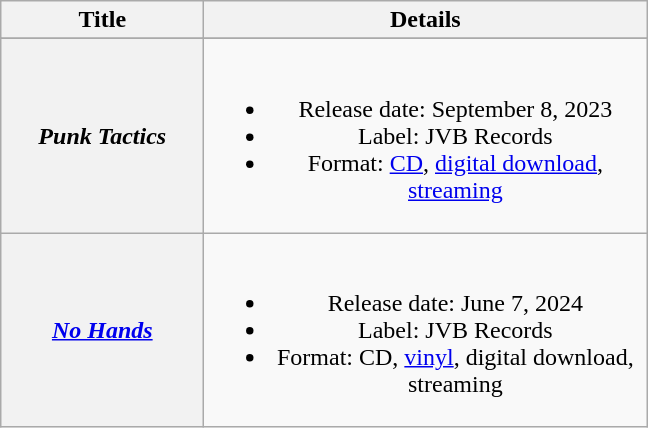<table class="wikitable plainrowheaders" style="text-align:center;">
<tr>
<th rowspan="1" scope="col" style="width:8em;">Title</th>
<th rowspan="1" scope="col" style="width:18em;">Details</th>
</tr>
<tr>
</tr>
<tr>
<th scope="row"><em>Punk Tactics</em></th>
<td><br><ul><li>Release date: September 8, 2023</li><li>Label: JVB Records</li><li>Format: <a href='#'>CD</a>, <a href='#'>digital download</a>, <a href='#'>streaming</a></li></ul></td>
</tr>
<tr>
<th scope="row"><em><a href='#'>No Hands</a></em></th>
<td><br><ul><li>Release date: June 7, 2024</li><li>Label: JVB Records</li><li>Format: CD, <a href='#'>vinyl</a>, digital download, streaming</li></ul></td>
</tr>
</table>
